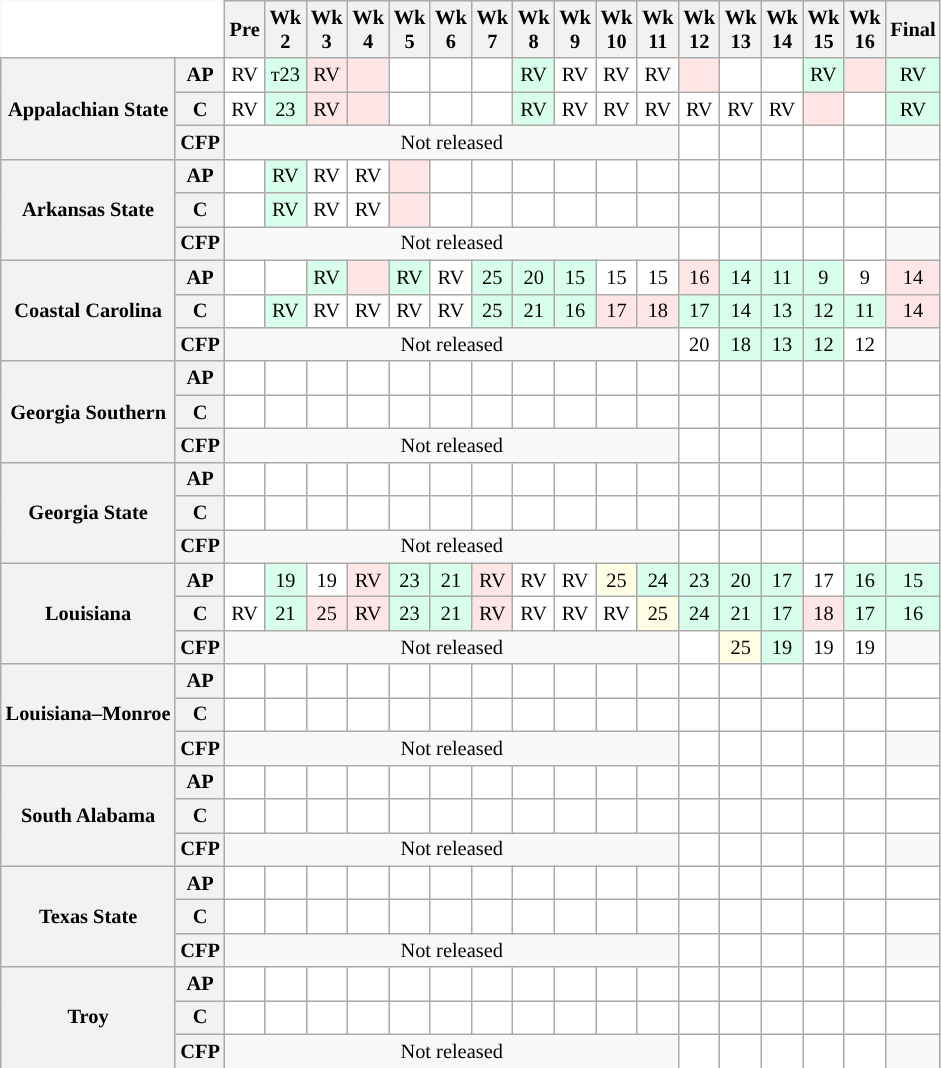<table class="wikitable" style="white-space:nowrap;font-size:85%;">
<tr>
<th colspan=2 style="background:white; border-top-style:hidden; border-left-style:hidden;"> </th>
<th>Pre</th>
<th>Wk<br>2</th>
<th>Wk<br>3</th>
<th>Wk<br>4</th>
<th>Wk<br>5</th>
<th>Wk<br>6</th>
<th>Wk<br>7</th>
<th>Wk<br>8</th>
<th>Wk<br>9</th>
<th>Wk<br>10</th>
<th>Wk<br>11</th>
<th>Wk<br>12</th>
<th>Wk<br>13</th>
<th>Wk<br>14</th>
<th>Wk<br>15</th>
<th>Wk<br>16</th>
<th>Final</th>
</tr>
<tr style="text-align:center;">
<th rowspan="3">Appalachian State</th>
<th>AP</th>
<td style="background:#FFF;">RV</td>
<td style="background:#d8ffeb;">т23</td>
<td style="background:#ffe6e6;">RV</td>
<td style="background:#ffe6e6;"></td>
<td style="background:#FFF;"></td>
<td style="background:#FFF;"></td>
<td style="background:#FFF;"></td>
<td style="background:#d8ffeb;">RV</td>
<td style="background:#FFF;">RV</td>
<td style="background:#FFF;">RV</td>
<td style="background:#FFF;">RV</td>
<td style="background:#ffe6e6;"></td>
<td style="background:#FFF;"></td>
<td style="background:#FFF;"></td>
<td style="background:#d8ffeb;">RV</td>
<td style="background:#ffe6e6;"></td>
<td style="background:#d8ffeb;">RV</td>
</tr>
<tr style="text-align:center;">
<th>C</th>
<td style="background:#FFF;">RV</td>
<td style="background:#d8ffeb;">23</td>
<td style="background:#ffe6e6;">RV</td>
<td style="background:#ffe6e6;"></td>
<td style="background:#FFF;"></td>
<td style="background:#FFF;"></td>
<td style="background:#FFF;"></td>
<td style="background:#d8ffeb;">RV</td>
<td style="background:#FFF;">RV</td>
<td style="background:#FFF;">RV</td>
<td style="background:#FFF;">RV</td>
<td style="background:#FFF;">RV</td>
<td style="background:#FFF;">RV</td>
<td style="background:#FFF;">RV</td>
<td style="background:#ffe6e6;"></td>
<td style="background:#FFF;"></td>
<td style="background:#d8ffeb;">RV</td>
</tr>
<tr style="text-align:center;">
<th>CFP</th>
<td colspan="11" style="text-align:center;">Not released</td>
<td style="background:#FFF;"></td>
<td style="background:#FFF;"></td>
<td style="background:#FFF;"></td>
<td style="background:#FFF;"></td>
<td style="background:#FFF;"></td>
<td style="text-align:center;"></td>
</tr>
<tr style="text-align:center;">
<th rowspan="3">Arkansas State</th>
<th>AP</th>
<td style="background:#FFF;"></td>
<td style="background:#d8ffeb;">RV</td>
<td style="background:#FFF;">RV</td>
<td style="background:#FFF;">RV</td>
<td style="background:#ffe6e6;"></td>
<td style="background:#FFF;"></td>
<td style="background:#FFF;"></td>
<td style="background:#FFF;"></td>
<td style="background:#FFF;"></td>
<td style="background:#FFF;"></td>
<td style="background:#FFF;"></td>
<td style="background:#FFF;"></td>
<td style="background:#FFF;"></td>
<td style="background:#FFF;"></td>
<td style="background:#FFF;"></td>
<td style="background:#FFF;"></td>
<td style="background:#FFF;"></td>
</tr>
<tr style="text-align:center;">
<th>C</th>
<td style="background:#FFF;"></td>
<td style="background:#d8ffeb;">RV</td>
<td style="background:#FFF;">RV</td>
<td style="background:#FFF;">RV</td>
<td style="background:#ffe6e6;"></td>
<td style="background:#FFF;"></td>
<td style="background:#FFF;"></td>
<td style="background:#FFF;"></td>
<td style="background:#FFF;"></td>
<td style="background:#FFF;"></td>
<td style="background:#FFF;"></td>
<td style="background:#FFF;"></td>
<td style="background:#FFF;"></td>
<td style="background:#FFF;"></td>
<td style="background:#FFF;"></td>
<td style="background:#FFF;"></td>
<td style="background:#FFF;"></td>
</tr>
<tr style="text-align:center;">
<th>CFP</th>
<td colspan="11" style="text-align:center;">Not released</td>
<td style="background:#FFF;"></td>
<td style="background:#FFF;"></td>
<td style="background:#FFF;"></td>
<td style="background:#FFF;"></td>
<td style="background:#FFF;"></td>
<td style="text-align:center;"></td>
</tr>
<tr style="text-align:center;">
<th rowspan="3">Coastal Carolina</th>
<th>AP</th>
<td style="background:#FFF;"></td>
<td style="background:#FFF;"></td>
<td style="background:#d8ffeb;">RV</td>
<td style="background:#ffe6e6;"></td>
<td style="background:#d8ffeb;">RV</td>
<td style="background:#FFF;">RV</td>
<td style="background:#d8ffeb;">25</td>
<td style="background:#d8ffeb;">20</td>
<td style="background:#d8ffeb;">15</td>
<td style="background:#FFF;">15</td>
<td style="background:#FFF;">15</td>
<td style="background:#ffe6e6;">16</td>
<td style="background:#d8ffeb;">14</td>
<td style="background:#d8ffeb;">11</td>
<td style="background:#d8ffeb;">9</td>
<td style="background:#FFF;">9</td>
<td style="background:#ffe6e6;">14</td>
</tr>
<tr style="text-align:center;">
<th>C</th>
<td style="background:#FFF;"></td>
<td style="background:#d8ffeb;">RV</td>
<td style="background:#FFF;">RV</td>
<td style="background:#FFF;">RV</td>
<td style="background:#FFF;">RV</td>
<td style="background:#FFF;">RV</td>
<td style="background:#d8ffeb;">25</td>
<td style="background:#d8ffeb;">21</td>
<td style="background:#d8ffeb;">16</td>
<td style="background:#ffe6e6;">17</td>
<td style="background:#ffe6e6;">18</td>
<td style="background:#d8ffeb;">17</td>
<td style="background:#d8ffeb;">14</td>
<td style="background:#d8ffeb;">13</td>
<td style="background:#d8ffeb;">12</td>
<td style="background:#d8ffeb;">11</td>
<td style="background:#ffe6e6;">14</td>
</tr>
<tr style="text-align:center;">
<th>CFP</th>
<td colspan="11" style="text-align:center;">Not released</td>
<td style="background:#FFF;">20</td>
<td style="background:#d8ffeb;">18</td>
<td style="background:#d8ffeb;">13</td>
<td style="background:#d8ffeb;">12</td>
<td style="background:#FFF;">12</td>
<td style="text-align:center;"></td>
</tr>
<tr style="text-align:center;">
<th rowspan="3">Georgia Southern</th>
<th>AP</th>
<td style="background:#FFF;"></td>
<td style="background:#FFF;"></td>
<td style="background:#FFF;"></td>
<td style="background:#FFF;"></td>
<td style="background:#FFF;"></td>
<td style="background:#FFF;"></td>
<td style="background:#FFF;"></td>
<td style="background:#FFF;"></td>
<td style="background:#FFF;"></td>
<td style="background:#FFF;"></td>
<td style="background:#FFF;"></td>
<td style="background:#FFF;"></td>
<td style="background:#FFF;"></td>
<td style="background:#FFF;"></td>
<td style="background:#FFF;"></td>
<td style="background:#FFF;"></td>
<td style="background:#FFF;"></td>
</tr>
<tr style="text-align:center;">
<th>C</th>
<td style="background:#FFF;"></td>
<td style="background:#FFF;"></td>
<td style="background:#FFF;"></td>
<td style="background:#FFF;"></td>
<td style="background:#FFF;"></td>
<td style="background:#FFF;"></td>
<td style="background:#FFF;"></td>
<td style="background:#FFF;"></td>
<td style="background:#FFF;"></td>
<td style="background:#FFF;"></td>
<td style="background:#FFF;"></td>
<td style="background:#FFF;"></td>
<td style="background:#FFF;"></td>
<td style="background:#FFF;"></td>
<td style="background:#FFF;"></td>
<td style="background:#FFF;"></td>
<td style="background:#FFF;"></td>
</tr>
<tr style="text-align:center;">
<th>CFP</th>
<td colspan="11" style="text-align:center;">Not released</td>
<td style="background:#FFF;"></td>
<td style="background:#FFF;"></td>
<td style="background:#FFF;"></td>
<td style="background:#FFF;"></td>
<td style="background:#FFF;"></td>
<td style="text-align:center;"></td>
</tr>
<tr style="text-align:center;">
<th rowspan="3">Georgia State</th>
<th>AP</th>
<td style="background:#FFF;"></td>
<td style="background:#FFF;"></td>
<td style="background:#FFF;"></td>
<td style="background:#FFF;"></td>
<td style="background:#FFF;"></td>
<td style="background:#FFF;"></td>
<td style="background:#FFF;"></td>
<td style="background:#FFF;"></td>
<td style="background:#FFF;"></td>
<td style="background:#FFF;"></td>
<td style="background:#FFF;"></td>
<td style="background:#FFF;"></td>
<td style="background:#FFF;"></td>
<td style="background:#FFF;"></td>
<td style="background:#FFF;"></td>
<td style="background:#FFF;"></td>
<td style="background:#FFF;"></td>
</tr>
<tr style="text-align:center;">
<th>C</th>
<td style="background:#FFF;"></td>
<td style="background:#FFF;"></td>
<td style="background:#FFF;"></td>
<td style="background:#FFF;"></td>
<td style="background:#FFF;"></td>
<td style="background:#FFF;"></td>
<td style="background:#FFF;"></td>
<td style="background:#FFF;"></td>
<td style="background:#FFF;"></td>
<td style="background:#FFF;"></td>
<td style="background:#FFF;"></td>
<td style="background:#FFF;"></td>
<td style="background:#FFF;"></td>
<td style="background:#FFF;"></td>
<td style="background:#FFF;"></td>
<td style="background:#FFF;"></td>
<td style="background:#FFF;"></td>
</tr>
<tr style="text-align:center;">
<th>CFP</th>
<td colspan="11" style="text-align:center;">Not released</td>
<td style="background:#FFF;"></td>
<td style="background:#FFF;"></td>
<td style="background:#FFF;"></td>
<td style="background:#FFF;"></td>
<td style="background:#FFF;"></td>
<td style="text-align:center;"></td>
</tr>
<tr style="text-align:center;">
<th rowspan="3">Louisiana</th>
<th>AP</th>
<td style="background:#FFF;"></td>
<td style="background:#d8ffeb;">19</td>
<td style="background:#FFF;">19</td>
<td style="background:#ffe6e6;">RV</td>
<td style="background:#d8ffeb;">23</td>
<td style="background:#d8ffeb;">21</td>
<td style="background:#ffe6e6;">RV</td>
<td style="background:#FFF;">RV</td>
<td style="background:#FFF;">RV</td>
<td style="background:#ffffe6;">25</td>
<td style="background:#d8ffeb;">24</td>
<td style="background:#d8ffeb;">23</td>
<td style="background:#d8ffeb;">20</td>
<td style="background:#d8ffeb;">17</td>
<td style="background:#FFF;">17</td>
<td style="background:#d8ffeb;">16</td>
<td style="background:#d8ffeb;">15</td>
</tr>
<tr style="text-align:center;">
<th>C</th>
<td style="background:#FFF;">RV</td>
<td style="background:#d8ffeb;">21</td>
<td style="background:#ffe6e6;">25</td>
<td style="background:#ffe6e6;">RV</td>
<td style="background:#d8ffeb;">23</td>
<td style="background:#d8ffeb;">21</td>
<td style="background:#ffe6e6;">RV</td>
<td style="background:#FFF;">RV</td>
<td style="background:#FFF;">RV</td>
<td style="background:#FFF;">RV</td>
<td style="background:#ffffe6;">25</td>
<td style="background:#d8ffeb;">24</td>
<td style="background:#d8ffeb;">21</td>
<td style="background:#d8ffeb;">17</td>
<td style="background:#ffe6e6;">18</td>
<td style="background:#d8ffeb;">17</td>
<td style="background:#d8ffeb;">16</td>
</tr>
<tr style="text-align:center;">
<th>CFP</th>
<td colspan="11" style="text-align:center;">Not released</td>
<td style="background:#FFF;"></td>
<td style="background:#ffffe6;">25</td>
<td style="background:#d8ffeb;">19</td>
<td style="background:#FFF;">19</td>
<td style="background:#FFF;">19</td>
<td style="text-align:center;"></td>
</tr>
<tr style="text-align:center;">
<th rowspan="3">Louisiana–Monroe</th>
<th>AP</th>
<td style="background:#FFF;"></td>
<td style="background:#FFF;"></td>
<td style="background:#FFF;"></td>
<td style="background:#FFF;"></td>
<td style="background:#FFF;"></td>
<td style="background:#FFF;"></td>
<td style="background:#FFF;"></td>
<td style="background:#FFF;"></td>
<td style="background:#FFF;"></td>
<td style="background:#FFF;"></td>
<td style="background:#FFF;"></td>
<td style="background:#FFF;"></td>
<td style="background:#FFF;"></td>
<td style="background:#FFF;"></td>
<td style="background:#FFF;"></td>
<td style="background:#FFF;"></td>
<td style="background:#FFF;"></td>
</tr>
<tr style="text-align:center;">
<th>C</th>
<td style="background:#FFF;"></td>
<td style="background:#FFF;"></td>
<td style="background:#FFF;"></td>
<td style="background:#FFF;"></td>
<td style="background:#FFF;"></td>
<td style="background:#FFF;"></td>
<td style="background:#FFF;"></td>
<td style="background:#FFF;"></td>
<td style="background:#FFF;"></td>
<td style="background:#FFF;"></td>
<td style="background:#FFF;"></td>
<td style="background:#FFF;"></td>
<td style="background:#FFF;"></td>
<td style="background:#FFF;"></td>
<td style="background:#FFF;"></td>
<td style="background:#FFF;"></td>
<td style="background:#FFF;"></td>
</tr>
<tr style="text-align:center;">
<th>CFP</th>
<td colspan="11" style="text-align:center;">Not released</td>
<td style="background:#FFF;"></td>
<td style="background:#FFF;"></td>
<td style="background:#FFF;"></td>
<td style="background:#FFF;"></td>
<td style="background:#FFF;"></td>
<td style="text-align:center;"></td>
</tr>
<tr style="text-align:center;">
<th rowspan="3">South Alabama</th>
<th>AP</th>
<td style="background:#FFF;"></td>
<td style="background:#FFF;"></td>
<td style="background:#FFF;"></td>
<td style="background:#FFF;"></td>
<td style="background:#FFF;"></td>
<td style="background:#FFF;"></td>
<td style="background:#FFF;"></td>
<td style="background:#FFF;"></td>
<td style="background:#FFF;"></td>
<td style="background:#FFF;"></td>
<td style="background:#FFF;"></td>
<td style="background:#FFF;"></td>
<td style="background:#FFF;"></td>
<td style="background:#FFF;"></td>
<td style="background:#FFF;"></td>
<td style="background:#FFF;"></td>
<td style="background:#FFF;"></td>
</tr>
<tr style="text-align:center;">
<th>C</th>
<td style="background:#FFF;"></td>
<td style="background:#FFF;"></td>
<td style="background:#FFF;"></td>
<td style="background:#FFF;"></td>
<td style="background:#FFF;"></td>
<td style="background:#FFF;"></td>
<td style="background:#FFF;"></td>
<td style="background:#FFF;"></td>
<td style="background:#FFF;"></td>
<td style="background:#FFF;"></td>
<td style="background:#FFF;"></td>
<td style="background:#FFF;"></td>
<td style="background:#FFF;"></td>
<td style="background:#FFF;"></td>
<td style="background:#FFF;"></td>
<td style="background:#FFF;"></td>
<td style="background:#FFF;"></td>
</tr>
<tr style="text-align:center;">
<th>CFP</th>
<td colspan="11" style="text-align:center;">Not released</td>
<td style="background:#FFF;"></td>
<td style="background:#FFF;"></td>
<td style="background:#FFF;"></td>
<td style="background:#FFF;"></td>
<td style="background:#FFF;"></td>
<td style="text-align:center;"></td>
</tr>
<tr style="text-align:center;">
<th rowspan="3">Texas State</th>
<th>AP</th>
<td style="background:#FFF;"></td>
<td style="background:#FFF;"></td>
<td style="background:#FFF;"></td>
<td style="background:#FFF;"></td>
<td style="background:#FFF;"></td>
<td style="background:#FFF;"></td>
<td style="background:#FFF;"></td>
<td style="background:#FFF;"></td>
<td style="background:#FFF;"></td>
<td style="background:#FFF;"></td>
<td style="background:#FFF;"></td>
<td style="background:#FFF;"></td>
<td style="background:#FFF;"></td>
<td style="background:#FFF;"></td>
<td style="background:#FFF;"></td>
<td style="background:#FFF;"></td>
<td style="background:#FFF;"></td>
</tr>
<tr style="text-align:center;">
<th>C</th>
<td style="background:#FFF;"></td>
<td style="background:#FFF;"></td>
<td style="background:#FFF;"></td>
<td style="background:#FFF;"></td>
<td style="background:#FFF;"></td>
<td style="background:#FFF;"></td>
<td style="background:#FFF;"></td>
<td style="background:#FFF;"></td>
<td style="background:#FFF;"></td>
<td style="background:#FFF;"></td>
<td style="background:#FFF;"></td>
<td style="background:#FFF;"></td>
<td style="background:#FFF;"></td>
<td style="background:#FFF;"></td>
<td style="background:#FFF;"></td>
<td style="background:#FFF;"></td>
<td style="background:#FFF;"></td>
</tr>
<tr style="text-align:center;">
<th>CFP</th>
<td colspan="11" style="text-align:center;">Not released</td>
<td style="background:#FFF;"></td>
<td style="background:#FFF;"></td>
<td style="background:#FFF;"></td>
<td style="background:#FFF;"></td>
<td style="background:#FFF;"></td>
<td style="text-align:center;"></td>
</tr>
<tr style="text-align:center;">
<th rowspan="3">Troy</th>
<th>AP</th>
<td style="background:#FFF;"></td>
<td style="background:#FFF;"></td>
<td style="background:#FFF;"></td>
<td style="background:#FFF;"></td>
<td style="background:#FFF;"></td>
<td style="background:#FFF;"></td>
<td style="background:#FFF;"></td>
<td style="background:#FFF;"></td>
<td style="background:#FFF;"></td>
<td style="background:#FFF;"></td>
<td style="background:#FFF;"></td>
<td style="background:#FFF;"></td>
<td style="background:#FFF;"></td>
<td style="background:#FFF;"></td>
<td style="background:#FFF;"></td>
<td style="background:#FFF;"></td>
<td style="background:#FFF;"></td>
</tr>
<tr style="text-align:center;">
<th>C</th>
<td style="background:#FFF;"></td>
<td style="background:#FFF;"></td>
<td style="background:#FFF;"></td>
<td style="background:#FFF;"></td>
<td style="background:#FFF;"></td>
<td style="background:#FFF;"></td>
<td style="background:#FFF;"></td>
<td style="background:#FFF;"></td>
<td style="background:#FFF;"></td>
<td style="background:#FFF;"></td>
<td style="background:#FFF;"></td>
<td style="background:#FFF;"></td>
<td style="background:#FFF;"></td>
<td style="background:#FFF;"></td>
<td style="background:#FFF;"></td>
<td style="background:#FFF;"></td>
<td style="background:#FFF;"></td>
</tr>
<tr style="text-align:center;">
<th>CFP</th>
<td colspan="11" style="text-align:center;">Not released</td>
<td style="background:#FFF;"></td>
<td style="background:#FFF;"></td>
<td style="background:#FFF;"></td>
<td style="background:#FFF;"></td>
<td style="background:#FFF;"></td>
<td style="text-align:center;"></td>
</tr>
<tr style="text-align:center;">
</tr>
</table>
